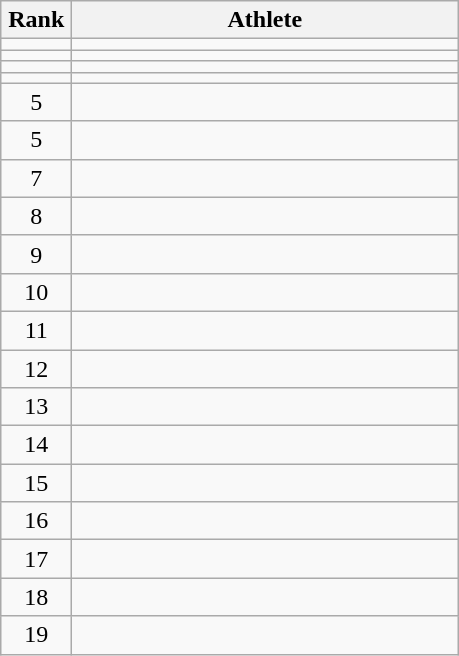<table class="wikitable" style="text-align: center;">
<tr>
<th width=40>Rank</th>
<th width=250>Athlete</th>
</tr>
<tr>
<td></td>
<td align="left"></td>
</tr>
<tr>
<td></td>
<td align="left"></td>
</tr>
<tr>
<td></td>
<td align="left"></td>
</tr>
<tr>
<td></td>
<td align="left"></td>
</tr>
<tr>
<td>5</td>
<td align="left"></td>
</tr>
<tr>
<td>5</td>
<td align="left"></td>
</tr>
<tr>
<td>7</td>
<td align="left"></td>
</tr>
<tr>
<td>8</td>
<td align="left"></td>
</tr>
<tr>
<td>9</td>
<td align="left"></td>
</tr>
<tr>
<td>10</td>
<td align="left"></td>
</tr>
<tr>
<td>11</td>
<td align="left"></td>
</tr>
<tr>
<td>12</td>
<td align="left"></td>
</tr>
<tr>
<td>13</td>
<td align="left"></td>
</tr>
<tr>
<td>14</td>
<td align="left"></td>
</tr>
<tr>
<td>15</td>
<td align="left"></td>
</tr>
<tr>
<td>16</td>
<td align="left"></td>
</tr>
<tr>
<td>17</td>
<td align="left"></td>
</tr>
<tr>
<td>18</td>
<td align="left"></td>
</tr>
<tr>
<td>19</td>
<td align="left"></td>
</tr>
</table>
